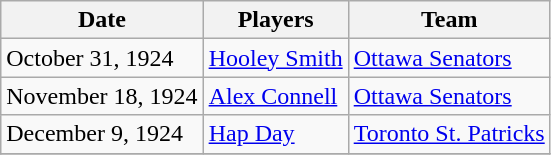<table class="wikitable">
<tr>
<th>Date</th>
<th>Players</th>
<th>Team</th>
</tr>
<tr>
<td>October 31, 1924</td>
<td><a href='#'>Hooley Smith</a></td>
<td><a href='#'>Ottawa Senators</a></td>
</tr>
<tr>
<td>November 18, 1924</td>
<td><a href='#'>Alex Connell</a></td>
<td><a href='#'>Ottawa Senators</a></td>
</tr>
<tr>
<td>December 9, 1924</td>
<td><a href='#'>Hap Day</a></td>
<td><a href='#'>Toronto St. Patricks</a></td>
</tr>
<tr>
</tr>
</table>
